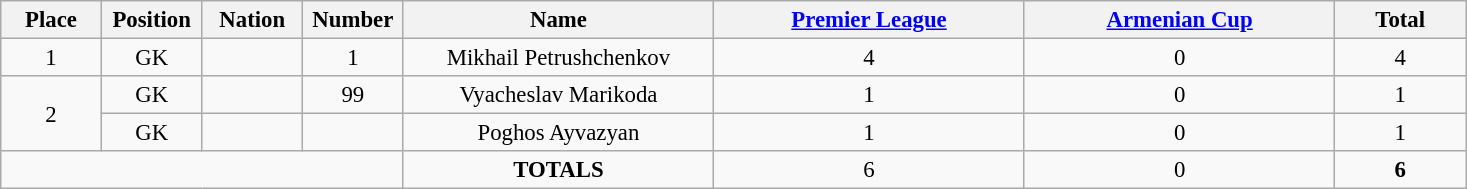<table class="wikitable" style="font-size: 95%; text-align: center;">
<tr>
<th width=60>Place</th>
<th width=60>Position</th>
<th width=60>Nation</th>
<th width=60>Number</th>
<th width=200>Name</th>
<th width=200><a href='#'>Premier League</a></th>
<th width=200><a href='#'>Armenian Cup</a></th>
<th width=80><strong>Total</strong></th>
</tr>
<tr>
<td>1</td>
<td>GK</td>
<td></td>
<td>1</td>
<td>Mikhail Petrushchenkov</td>
<td>4</td>
<td>0</td>
<td>4</td>
</tr>
<tr>
<td rowspan="2">2</td>
<td>GK</td>
<td></td>
<td>99</td>
<td>Vyacheslav Marikoda</td>
<td>1</td>
<td>0</td>
<td>1</td>
</tr>
<tr>
<td>GK</td>
<td></td>
<td></td>
<td>Poghos Ayvazyan</td>
<td>1</td>
<td>0</td>
<td>1</td>
</tr>
<tr>
<td colspan="4"></td>
<td><strong>TOTALS</strong></td>
<td>6</td>
<td>0</td>
<td><strong>6</strong></td>
</tr>
</table>
